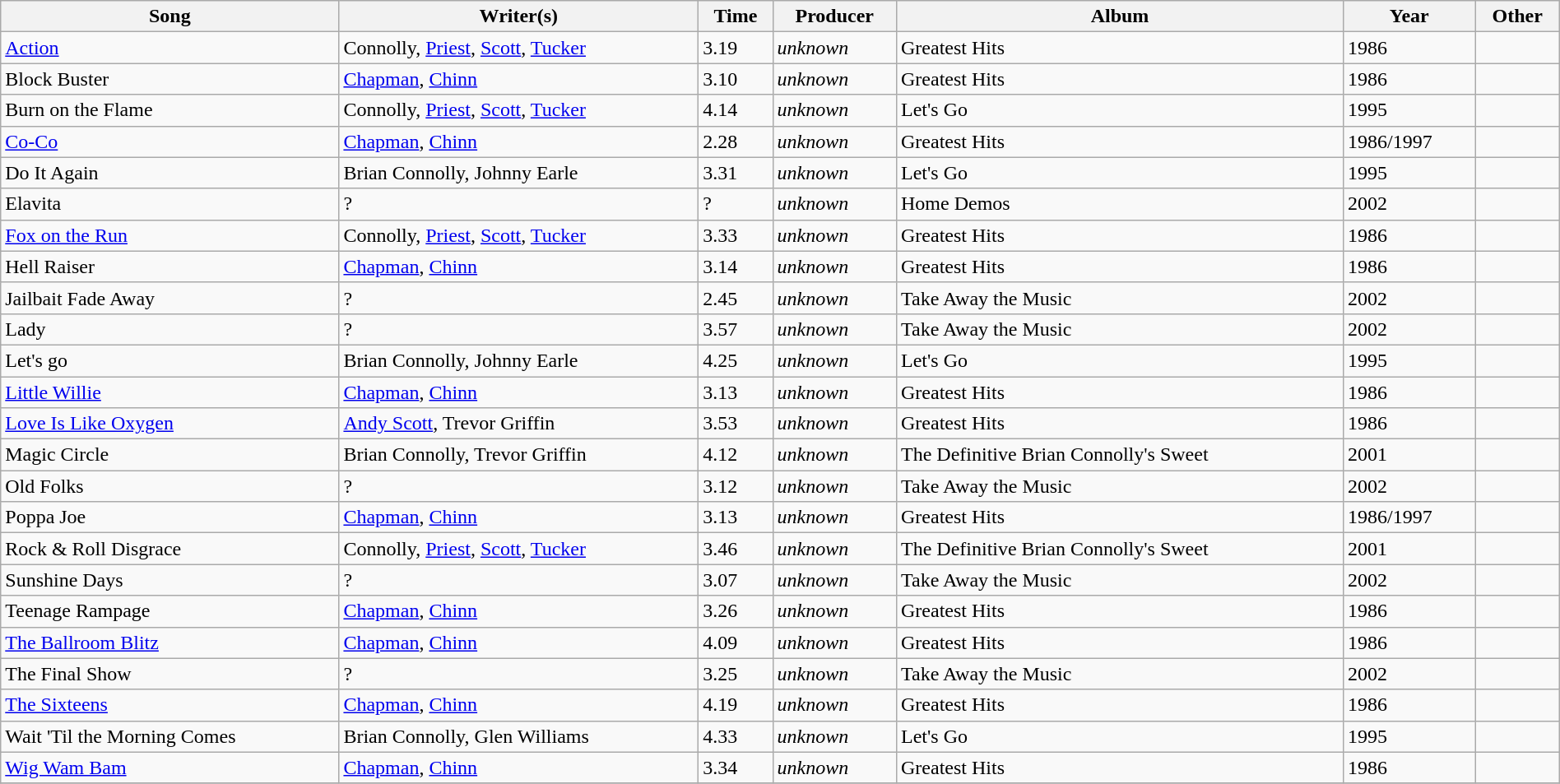<table class="wikitable sortable" style="margin:0.5em auto; clear: both; text-align: left; width:100%">
<tr>
<th>Song</th>
<th>Writer(s)</th>
<th>Time</th>
<th>Producer</th>
<th>Album</th>
<th>Year</th>
<th>Other</th>
</tr>
<tr>
<td><a href='#'>Action</a></td>
<td>Connolly, <a href='#'>Priest</a>, <a href='#'>Scott</a>, <a href='#'>Tucker</a></td>
<td>3.19</td>
<td><em>unknown</em></td>
<td>Greatest Hits</td>
<td>1986</td>
<td></td>
</tr>
<tr>
<td>Block Buster</td>
<td><a href='#'>Chapman</a>, <a href='#'>Chinn</a></td>
<td>3.10</td>
<td><em>unknown</em></td>
<td>Greatest Hits</td>
<td>1986</td>
<td></td>
</tr>
<tr>
<td>Burn on the Flame</td>
<td>Connolly, <a href='#'>Priest</a>, <a href='#'>Scott</a>, <a href='#'>Tucker</a></td>
<td>4.14</td>
<td><em>unknown</em></td>
<td>Let's Go</td>
<td>1995</td>
<td></td>
</tr>
<tr>
<td><a href='#'>Co-Co</a></td>
<td><a href='#'>Chapman</a>, <a href='#'>Chinn</a></td>
<td>2.28</td>
<td><em>unknown</em></td>
<td>Greatest Hits</td>
<td>1986/1997</td>
<td></td>
</tr>
<tr>
<td>Do It Again</td>
<td>Brian Connolly, Johnny Earle</td>
<td>3.31</td>
<td><em>unknown</em></td>
<td>Let's Go</td>
<td>1995</td>
<td></td>
</tr>
<tr>
<td>Elavita</td>
<td>?</td>
<td>?</td>
<td><em>unknown</em></td>
<td>Home Demos</td>
<td>2002</td>
<td></td>
</tr>
<tr>
<td><a href='#'>Fox on the Run</a></td>
<td>Connolly, <a href='#'>Priest</a>, <a href='#'>Scott</a>, <a href='#'>Tucker</a></td>
<td>3.33</td>
<td><em>unknown</em></td>
<td>Greatest Hits</td>
<td>1986</td>
<td></td>
</tr>
<tr>
<td>Hell Raiser</td>
<td><a href='#'>Chapman</a>, <a href='#'>Chinn</a></td>
<td>3.14</td>
<td><em>unknown</em></td>
<td>Greatest Hits</td>
<td>1986</td>
<td></td>
</tr>
<tr>
<td>Jailbait Fade Away</td>
<td>?</td>
<td>2.45</td>
<td><em>unknown</em></td>
<td>Take Away the Music</td>
<td>2002</td>
<td></td>
</tr>
<tr>
<td>Lady</td>
<td>?</td>
<td>3.57</td>
<td><em>unknown</em></td>
<td>Take Away the Music</td>
<td>2002</td>
<td></td>
</tr>
<tr>
<td>Let's go</td>
<td>Brian Connolly, Johnny Earle</td>
<td>4.25</td>
<td><em>unknown</em></td>
<td>Let's Go</td>
<td>1995</td>
<td></td>
</tr>
<tr>
<td><a href='#'>Little Willie</a></td>
<td><a href='#'>Chapman</a>, <a href='#'>Chinn</a></td>
<td>3.13</td>
<td><em>unknown</em></td>
<td>Greatest Hits</td>
<td>1986</td>
<td></td>
</tr>
<tr>
<td><a href='#'>Love Is Like Oxygen</a></td>
<td><a href='#'>Andy Scott</a>, Trevor Griffin</td>
<td>3.53</td>
<td><em>unknown</em></td>
<td>Greatest Hits</td>
<td>1986</td>
<td></td>
</tr>
<tr>
<td>Magic Circle</td>
<td>Brian Connolly, Trevor Griffin</td>
<td>4.12</td>
<td><em>unknown</em></td>
<td>The Definitive Brian Connolly's Sweet</td>
<td>2001</td>
<td></td>
</tr>
<tr>
<td>Old Folks</td>
<td>?</td>
<td>3.12</td>
<td><em>unknown</em></td>
<td>Take Away the Music</td>
<td>2002</td>
<td></td>
</tr>
<tr>
<td>Poppa Joe</td>
<td><a href='#'>Chapman</a>, <a href='#'>Chinn</a></td>
<td>3.13</td>
<td><em>unknown</em></td>
<td>Greatest Hits</td>
<td>1986/1997</td>
<td></td>
</tr>
<tr>
<td>Rock & Roll Disgrace</td>
<td>Connolly, <a href='#'>Priest</a>, <a href='#'>Scott</a>, <a href='#'>Tucker</a></td>
<td>3.46</td>
<td><em>unknown</em></td>
<td>The Definitive Brian Connolly's Sweet</td>
<td>2001</td>
<td></td>
</tr>
<tr>
<td>Sunshine Days</td>
<td>?</td>
<td>3.07</td>
<td><em>unknown</em></td>
<td>Take Away the Music</td>
<td>2002</td>
<td></td>
</tr>
<tr>
<td>Teenage Rampage</td>
<td><a href='#'>Chapman</a>, <a href='#'>Chinn</a></td>
<td>3.26</td>
<td><em>unknown</em></td>
<td>Greatest Hits</td>
<td>1986</td>
<td></td>
</tr>
<tr>
<td><a href='#'>The Ballroom Blitz</a></td>
<td><a href='#'>Chapman</a>, <a href='#'>Chinn</a></td>
<td>4.09</td>
<td><em>unknown</em></td>
<td>Greatest Hits</td>
<td>1986</td>
<td></td>
</tr>
<tr>
<td>The Final Show</td>
<td>?</td>
<td>3.25</td>
<td><em>unknown</em></td>
<td>Take Away the Music</td>
<td>2002</td>
<td></td>
</tr>
<tr>
<td><a href='#'>The Sixteens</a></td>
<td><a href='#'>Chapman</a>, <a href='#'>Chinn</a></td>
<td>4.19</td>
<td><em>unknown</em></td>
<td>Greatest Hits</td>
<td>1986</td>
<td></td>
</tr>
<tr>
<td>Wait 'Til the Morning Comes</td>
<td>Brian Connolly, Glen Williams</td>
<td>4.33</td>
<td><em>unknown</em></td>
<td>Let's Go</td>
<td>1995</td>
<td></td>
</tr>
<tr>
<td><a href='#'>Wig Wam Bam</a></td>
<td><a href='#'>Chapman</a>, <a href='#'>Chinn</a></td>
<td>3.34</td>
<td><em>unknown</em></td>
<td>Greatest Hits</td>
<td>1986</td>
<td></td>
</tr>
<tr>
</tr>
</table>
